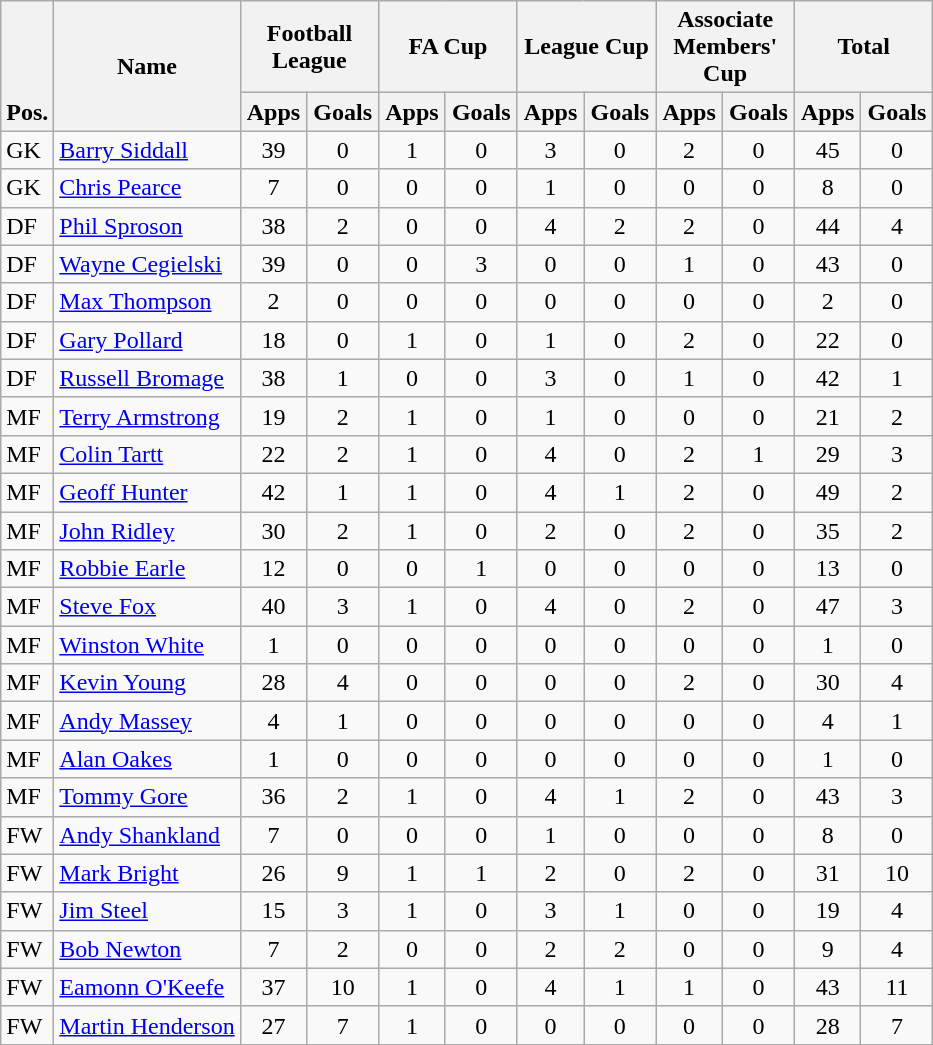<table class="wikitable" style="text-align:center">
<tr>
<th rowspan="2" valign="bottom">Pos.</th>
<th rowspan="2">Name</th>
<th colspan="2" width="85">Football League</th>
<th colspan="2" width="85">FA Cup</th>
<th colspan="2" width="85">League Cup</th>
<th colspan="2" width="85">Associate Members' Cup</th>
<th colspan="2" width="85">Total</th>
</tr>
<tr>
<th>Apps</th>
<th>Goals</th>
<th>Apps</th>
<th>Goals</th>
<th>Apps</th>
<th>Goals</th>
<th>Apps</th>
<th>Goals</th>
<th>Apps</th>
<th>Goals</th>
</tr>
<tr>
<td align="left">GK</td>
<td align="left"> <a href='#'>Barry Siddall</a></td>
<td>39</td>
<td>0</td>
<td>1</td>
<td>0</td>
<td>3</td>
<td>0</td>
<td>2</td>
<td>0</td>
<td>45</td>
<td>0</td>
</tr>
<tr>
<td align="left">GK</td>
<td align="left"> <a href='#'>Chris Pearce</a></td>
<td>7</td>
<td>0</td>
<td>0</td>
<td>0</td>
<td>1</td>
<td>0</td>
<td>0</td>
<td>0</td>
<td>8</td>
<td>0</td>
</tr>
<tr>
<td align="left">DF</td>
<td align="left"> <a href='#'>Phil Sproson</a></td>
<td>38</td>
<td>2</td>
<td>0</td>
<td>0</td>
<td>4</td>
<td>2</td>
<td>2</td>
<td>0</td>
<td>44</td>
<td>4</td>
</tr>
<tr>
<td align="left">DF</td>
<td align="left"> <a href='#'>Wayne Cegielski</a></td>
<td>39</td>
<td>0</td>
<td>0</td>
<td>3</td>
<td>0</td>
<td>0</td>
<td>1</td>
<td>0</td>
<td>43</td>
<td>0</td>
</tr>
<tr>
<td align="left">DF</td>
<td align="left"> <a href='#'>Max Thompson</a></td>
<td>2</td>
<td>0</td>
<td>0</td>
<td>0</td>
<td>0</td>
<td>0</td>
<td>0</td>
<td>0</td>
<td>2</td>
<td>0</td>
</tr>
<tr>
<td align="left">DF</td>
<td align="left"> <a href='#'>Gary Pollard</a></td>
<td>18</td>
<td>0</td>
<td>1</td>
<td>0</td>
<td>1</td>
<td>0</td>
<td>2</td>
<td>0</td>
<td>22</td>
<td>0</td>
</tr>
<tr>
<td align="left">DF</td>
<td align="left"> <a href='#'>Russell Bromage</a></td>
<td>38</td>
<td>1</td>
<td>0</td>
<td>0</td>
<td>3</td>
<td>0</td>
<td>1</td>
<td>0</td>
<td>42</td>
<td>1</td>
</tr>
<tr>
<td align="left">MF</td>
<td align="left"> <a href='#'>Terry Armstrong</a></td>
<td>19</td>
<td>2</td>
<td>1</td>
<td>0</td>
<td>1</td>
<td>0</td>
<td>0</td>
<td>0</td>
<td>21</td>
<td>2</td>
</tr>
<tr>
<td align="left">MF</td>
<td align="left"> <a href='#'>Colin Tartt</a></td>
<td>22</td>
<td>2</td>
<td>1</td>
<td>0</td>
<td>4</td>
<td>0</td>
<td>2</td>
<td>1</td>
<td>29</td>
<td>3</td>
</tr>
<tr>
<td align="left">MF</td>
<td align="left"> <a href='#'>Geoff Hunter</a></td>
<td>42</td>
<td>1</td>
<td>1</td>
<td>0</td>
<td>4</td>
<td>1</td>
<td>2</td>
<td>0</td>
<td>49</td>
<td>2</td>
</tr>
<tr>
<td align="left">MF</td>
<td align="left"> <a href='#'>John Ridley</a></td>
<td>30</td>
<td>2</td>
<td>1</td>
<td>0</td>
<td>2</td>
<td>0</td>
<td>2</td>
<td>0</td>
<td>35</td>
<td>2</td>
</tr>
<tr>
<td align="left">MF</td>
<td align="left"> <a href='#'>Robbie Earle</a></td>
<td>12</td>
<td>0</td>
<td>0</td>
<td>1</td>
<td>0</td>
<td>0</td>
<td>0</td>
<td>0</td>
<td>13</td>
<td>0</td>
</tr>
<tr>
<td align="left">MF</td>
<td align="left"> <a href='#'>Steve Fox</a></td>
<td>40</td>
<td>3</td>
<td>1</td>
<td>0</td>
<td>4</td>
<td>0</td>
<td>2</td>
<td>0</td>
<td>47</td>
<td>3</td>
</tr>
<tr>
<td align="left">MF</td>
<td align="left"> <a href='#'>Winston White</a></td>
<td>1</td>
<td>0</td>
<td>0</td>
<td>0</td>
<td>0</td>
<td>0</td>
<td>0</td>
<td>0</td>
<td>1</td>
<td>0</td>
</tr>
<tr>
<td align="left">MF</td>
<td align="left"> <a href='#'>Kevin Young</a></td>
<td>28</td>
<td>4</td>
<td>0</td>
<td>0</td>
<td>0</td>
<td>0</td>
<td>2</td>
<td>0</td>
<td>30</td>
<td>4</td>
</tr>
<tr>
<td align="left">MF</td>
<td align="left"> <a href='#'>Andy Massey</a></td>
<td>4</td>
<td>1</td>
<td>0</td>
<td>0</td>
<td>0</td>
<td>0</td>
<td>0</td>
<td>0</td>
<td>4</td>
<td>1</td>
</tr>
<tr>
<td align="left">MF</td>
<td align="left"> <a href='#'>Alan Oakes</a></td>
<td>1</td>
<td>0</td>
<td>0</td>
<td>0</td>
<td>0</td>
<td>0</td>
<td>0</td>
<td>0</td>
<td>1</td>
<td>0</td>
</tr>
<tr>
<td align="left">MF</td>
<td align="left"> <a href='#'>Tommy Gore</a></td>
<td>36</td>
<td>2</td>
<td>1</td>
<td>0</td>
<td>4</td>
<td>1</td>
<td>2</td>
<td>0</td>
<td>43</td>
<td>3</td>
</tr>
<tr>
<td align="left">FW</td>
<td align="left"> <a href='#'>Andy Shankland</a></td>
<td>7</td>
<td>0</td>
<td>0</td>
<td>0</td>
<td>1</td>
<td>0</td>
<td>0</td>
<td>0</td>
<td>8</td>
<td>0</td>
</tr>
<tr>
<td align="left">FW</td>
<td align="left"> <a href='#'>Mark Bright</a></td>
<td>26</td>
<td>9</td>
<td>1</td>
<td>1</td>
<td>2</td>
<td>0</td>
<td>2</td>
<td>0</td>
<td>31</td>
<td>10</td>
</tr>
<tr>
<td align="left">FW</td>
<td align="left"> <a href='#'>Jim Steel</a></td>
<td>15</td>
<td>3</td>
<td>1</td>
<td>0</td>
<td>3</td>
<td>1</td>
<td>0</td>
<td>0</td>
<td>19</td>
<td>4</td>
</tr>
<tr>
<td align="left">FW</td>
<td align="left"> <a href='#'>Bob Newton</a></td>
<td>7</td>
<td>2</td>
<td>0</td>
<td>0</td>
<td>2</td>
<td>2</td>
<td>0</td>
<td>0</td>
<td>9</td>
<td>4</td>
</tr>
<tr>
<td align="left">FW</td>
<td align="left"> <a href='#'>Eamonn O'Keefe</a></td>
<td>37</td>
<td>10</td>
<td>1</td>
<td>0</td>
<td>4</td>
<td>1</td>
<td>1</td>
<td>0</td>
<td>43</td>
<td>11</td>
</tr>
<tr>
<td align="left">FW</td>
<td align="left"> <a href='#'>Martin Henderson</a></td>
<td>27</td>
<td>7</td>
<td>1</td>
<td>0</td>
<td>0</td>
<td>0</td>
<td>0</td>
<td>0</td>
<td>28</td>
<td>7</td>
</tr>
<tr>
</tr>
</table>
